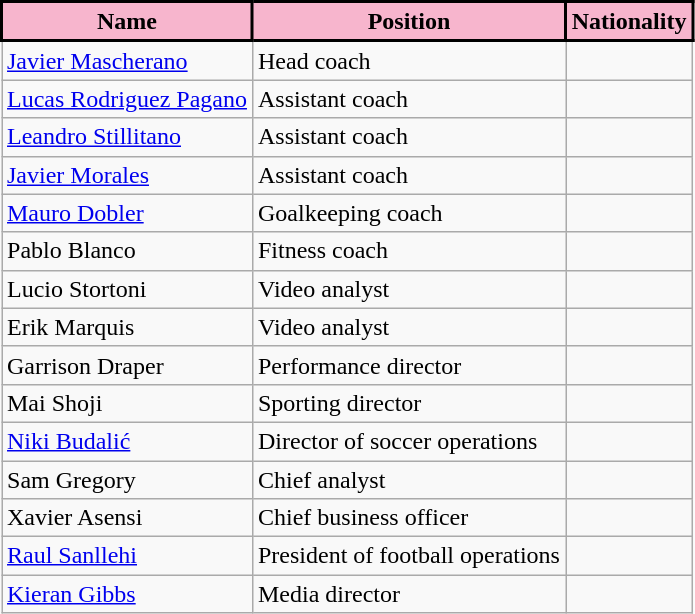<table class="wikitable sortable">
<tr>
<th style="background:#F7B5CD;color:#000000;border:2px solid #000000" scope="col">Name</th>
<th style="background:#F7B5CD;color:#000000;border:2px solid #000000" scope="col">Position</th>
<th style="background:#F7B5CD;color:#000000;border:2px solid #000000" scope="col">Nationality</th>
</tr>
<tr>
<td><a href='#'>Javier Mascherano</a></td>
<td>Head coach</td>
<td><br></td>
</tr>
<tr>
<td><a href='#'>Lucas Rodriguez Pagano</a></td>
<td>Assistant coach</td>
<td></td>
</tr>
<tr>
<td><a href='#'>Leandro Stillitano</a></td>
<td>Assistant coach</td>
<td></td>
</tr>
<tr>
<td><a href='#'>Javier Morales</a></td>
<td>Assistant coach</td>
<td></td>
</tr>
<tr>
<td><a href='#'>Mauro Dobler</a></td>
<td>Goalkeeping coach</td>
<td></td>
</tr>
<tr>
<td>Pablo Blanco</td>
<td>Fitness coach</td>
<td></td>
</tr>
<tr>
<td>Lucio Stortoni</td>
<td>Video analyst</td>
<td></td>
</tr>
<tr>
<td>Erik Marquis</td>
<td>Video analyst</td>
<td></td>
</tr>
<tr>
<td>Garrison Draper</td>
<td>Performance director</td>
<td></td>
</tr>
<tr>
<td>Mai Shoji</td>
<td>Sporting director</td>
<td></td>
</tr>
<tr>
<td><a href='#'>Niki Budalić</a></td>
<td>Director of soccer operations</td>
<td></td>
</tr>
<tr>
<td>Sam Gregory</td>
<td>Chief analyst</td>
<td></td>
</tr>
<tr>
<td>Xavier Asensi</td>
<td>Chief business officer</td>
<td></td>
</tr>
<tr>
<td><a href='#'>Raul Sanllehi</a></td>
<td>President of football operations</td>
<td></td>
</tr>
<tr>
<td><a href='#'>Kieran Gibbs</a></td>
<td>Media director</td>
<td></td>
</tr>
</table>
